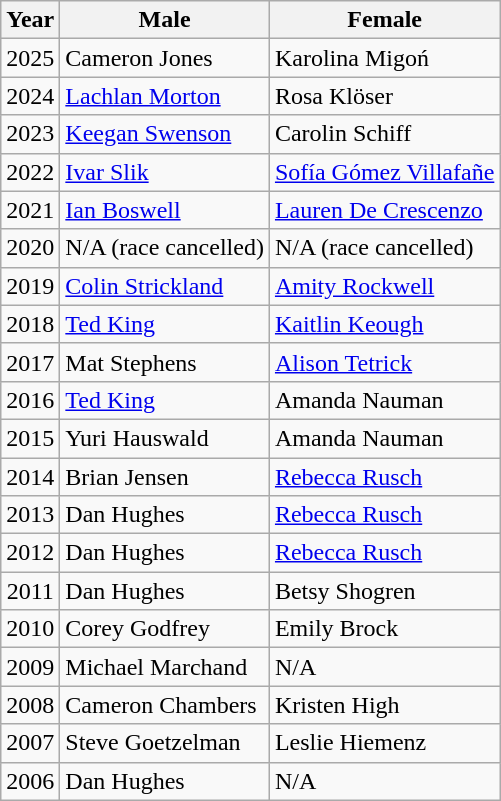<table class="wikitable">
<tr>
<th>Year</th>
<th>Male</th>
<th>Female</th>
</tr>
<tr>
<td align=center>2025</td>
<td> Cameron Jones</td>
<td> Karolina Migoń</td>
</tr>
<tr>
<td align=center>2024</td>
<td> <a href='#'>Lachlan Morton</a></td>
<td> Rosa Klöser</td>
</tr>
<tr>
<td align=center>2023</td>
<td> <a href='#'>Keegan Swenson</a></td>
<td> Carolin Schiff</td>
</tr>
<tr>
<td align=center>2022</td>
<td> <a href='#'>Ivar Slik</a></td>
<td> <a href='#'>Sofía Gómez Villafañe</a></td>
</tr>
<tr>
<td align=center>2021</td>
<td> <a href='#'>Ian Boswell</a></td>
<td> <a href='#'>Lauren De Crescenzo</a></td>
</tr>
<tr>
<td align=center>2020</td>
<td>N/A (race cancelled)</td>
<td>N/A (race cancelled)</td>
</tr>
<tr>
<td align=center>2019</td>
<td> <a href='#'>Colin Strickland</a></td>
<td> <a href='#'>Amity Rockwell</a></td>
</tr>
<tr>
<td align=center>2018</td>
<td> <a href='#'>Ted King</a></td>
<td> <a href='#'>Kaitlin Keough</a></td>
</tr>
<tr>
<td align=center>2017</td>
<td> Mat Stephens</td>
<td> <a href='#'>Alison Tetrick</a></td>
</tr>
<tr>
<td align=center>2016</td>
<td> <a href='#'>Ted King</a></td>
<td> Amanda Nauman</td>
</tr>
<tr>
<td align=center>2015</td>
<td> Yuri Hauswald</td>
<td> Amanda Nauman</td>
</tr>
<tr>
<td align=center>2014</td>
<td> Brian Jensen</td>
<td> <a href='#'>Rebecca Rusch</a></td>
</tr>
<tr>
<td align=center>2013</td>
<td> Dan Hughes</td>
<td> <a href='#'>Rebecca Rusch</a></td>
</tr>
<tr>
<td align=center>2012</td>
<td> Dan Hughes</td>
<td> <a href='#'>Rebecca Rusch</a></td>
</tr>
<tr>
<td align=center>2011</td>
<td> Dan Hughes</td>
<td> Betsy Shogren</td>
</tr>
<tr>
<td align=center>2010</td>
<td> Corey Godfrey</td>
<td> Emily Brock</td>
</tr>
<tr>
<td align=center>2009</td>
<td> Michael Marchand</td>
<td>N/A</td>
</tr>
<tr>
<td align=center>2008</td>
<td> Cameron Chambers</td>
<td> Kristen High</td>
</tr>
<tr>
<td align=center>2007</td>
<td> Steve Goetzelman</td>
<td> Leslie Hiemenz</td>
</tr>
<tr>
<td align=center>2006</td>
<td> Dan Hughes</td>
<td>N/A</td>
</tr>
</table>
